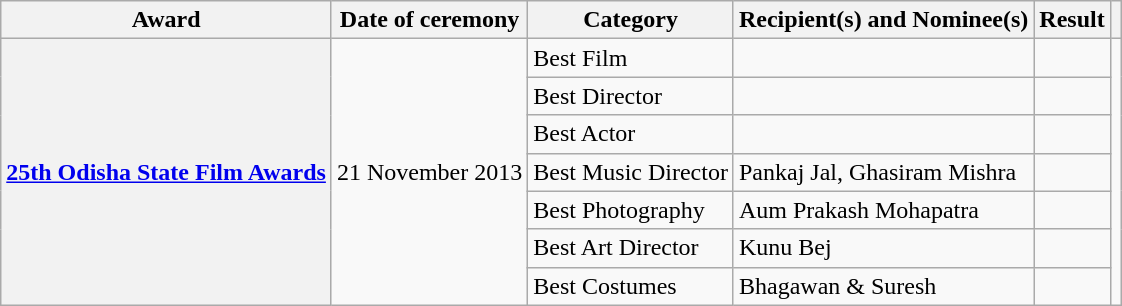<table class="wikitable plainrowheaders sortable">
<tr>
<th scope="col">Award</th>
<th scope="col">Date of ceremony</th>
<th scope="col">Category</th>
<th scope="col">Recipient(s) and Nominee(s)</th>
<th scope="col">Result</th>
<th scope="col" class="unsortable"></th>
</tr>
<tr>
<th scope="row" rowspan="7"><a href='#'>25th Odisha State Film Awards</a></th>
<td rowspan="7">21 November 2013</td>
<td>Best Film</td>
<td></td>
<td></td>
<td style="text-align:center;" rowspan="7"><br></td>
</tr>
<tr>
<td>Best Director</td>
<td></td>
<td></td>
</tr>
<tr>
<td>Best Actor</td>
<td></td>
<td></td>
</tr>
<tr>
<td>Best Music Director</td>
<td>Pankaj Jal, Ghasiram Mishra</td>
<td></td>
</tr>
<tr>
<td>Best Photography</td>
<td>Aum Prakash Mohapatra</td>
<td></td>
</tr>
<tr>
<td>Best Art Director</td>
<td>Kunu Bej</td>
<td></td>
</tr>
<tr>
<td>Best Costumes</td>
<td>Bhagawan & Suresh</td>
<td></td>
</tr>
</table>
